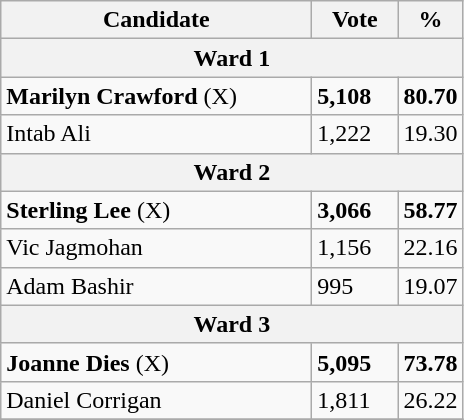<table class="wikitable">
<tr>
<th bgcolor="#DDDDFF" width="200px">Candidate</th>
<th bgcolor="#DDDDFF" width="50px">Vote</th>
<th bgcolor="#DDDDFF" width="30px">%</th>
</tr>
<tr>
<th colspan="3">Ward 1</th>
</tr>
<tr>
<td><strong>Marilyn Crawford</strong>  (X)</td>
<td><strong>5,108</strong></td>
<td><strong>80.70</strong></td>
</tr>
<tr>
<td>Intab Ali</td>
<td>1,222</td>
<td>19.30</td>
</tr>
<tr>
<th colspan="3">Ward 2</th>
</tr>
<tr>
<td><strong>Sterling Lee</strong> (X)</td>
<td><strong>3,066</strong></td>
<td><strong>58.77</strong></td>
</tr>
<tr>
<td>Vic Jagmohan</td>
<td>1,156</td>
<td>22.16</td>
</tr>
<tr>
<td>Adam Bashir</td>
<td>995</td>
<td>19.07</td>
</tr>
<tr>
<th colspan="3">Ward 3</th>
</tr>
<tr>
<td><strong>Joanne Dies</strong> (X)</td>
<td><strong>5,095</strong></td>
<td><strong>73.78</strong></td>
</tr>
<tr>
<td>Daniel Corrigan</td>
<td>1,811</td>
<td>26.22</td>
</tr>
<tr>
</tr>
</table>
